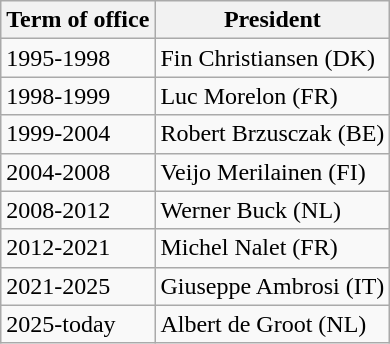<table class="wikitable">
<tr>
<th>Term of office</th>
<th>President</th>
</tr>
<tr>
<td>1995-1998</td>
<td>Fin Christiansen (DK)</td>
</tr>
<tr>
<td>1998-1999</td>
<td>Luc Morelon (FR)</td>
</tr>
<tr>
<td>1999-2004</td>
<td>Robert Brzusczak (BE)</td>
</tr>
<tr>
<td>2004-2008</td>
<td>Veijo Merilainen (FI)</td>
</tr>
<tr>
<td>2008-2012</td>
<td>Werner Buck (NL)</td>
</tr>
<tr>
<td>2012-2021</td>
<td>Michel Nalet (FR)</td>
</tr>
<tr>
<td>2021-2025</td>
<td>Giuseppe Ambrosi (IT)</td>
</tr>
<tr>
<td>2025-today</td>
<td>Albert de Groot (NL)</td>
</tr>
</table>
